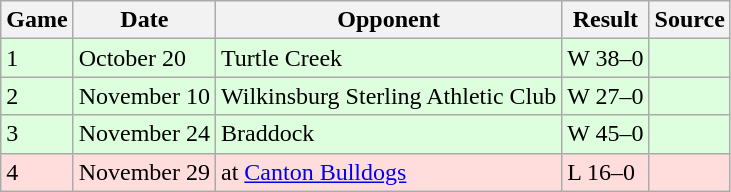<table class="wikitable">
<tr>
<th>Game</th>
<th>Date</th>
<th>Opponent</th>
<th>Result</th>
<th>Source</th>
</tr>
<tr style="background: #ddffdd;">
<td>1</td>
<td>October 20</td>
<td>Turtle Creek</td>
<td>W 38–0</td>
<td></td>
</tr>
<tr style="background: #ddffdd;">
<td>2</td>
<td>November 10</td>
<td>Wilkinsburg Sterling Athletic Club</td>
<td>W 27–0</td>
<td></td>
</tr>
<tr style="background: #ddffdd;">
<td>3</td>
<td>November 24</td>
<td>Braddock</td>
<td>W 45–0</td>
<td></td>
</tr>
<tr style="background: #ffdddd;">
<td>4</td>
<td>November 29</td>
<td>at <a href='#'>Canton Bulldogs</a></td>
<td>L 16–0</td>
<td></td>
</tr>
</table>
